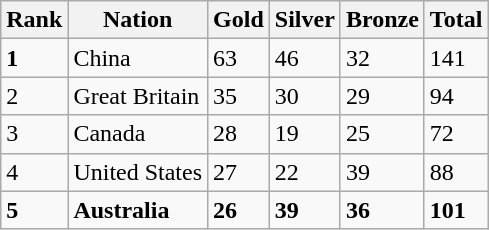<table class="wikitable sortable jquery-tablesorter">
<tr>
<th>Rank</th>
<th>Nation</th>
<th>Gold</th>
<th>Silver</th>
<th>Bronze</th>
<th>Total</th>
</tr>
<tr>
<td><strong>1</strong></td>
<td>China</td>
<td>63</td>
<td>46</td>
<td>32</td>
<td>141</td>
</tr>
<tr>
<td>2</td>
<td>Great Britain</td>
<td>35</td>
<td>30</td>
<td>29</td>
<td>94</td>
</tr>
<tr>
<td>3</td>
<td>Canada</td>
<td>28</td>
<td>19</td>
<td>25</td>
<td>72</td>
</tr>
<tr>
<td>4</td>
<td>United States</td>
<td>27</td>
<td>22</td>
<td>39</td>
<td>88</td>
</tr>
<tr>
<td><strong>5</strong></td>
<td><strong>Australia</strong></td>
<td><strong>26</strong></td>
<td><strong>39</strong></td>
<td><strong>36</strong></td>
<td><strong>101</strong></td>
</tr>
</table>
